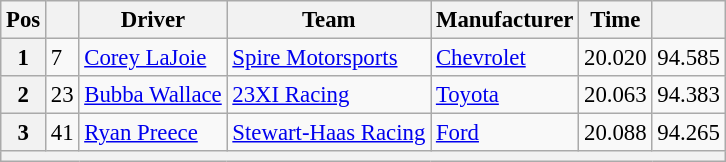<table class="wikitable" style="font-size:95%">
<tr>
<th>Pos</th>
<th></th>
<th>Driver</th>
<th>Team</th>
<th>Manufacturer</th>
<th>Time</th>
<th></th>
</tr>
<tr>
<th>1</th>
<td>7</td>
<td><a href='#'>Corey LaJoie</a></td>
<td><a href='#'>Spire Motorsports</a></td>
<td><a href='#'>Chevrolet</a></td>
<td>20.020</td>
<td>94.585</td>
</tr>
<tr>
<th>2</th>
<td>23</td>
<td><a href='#'>Bubba Wallace</a></td>
<td><a href='#'>23XI Racing</a></td>
<td><a href='#'>Toyota</a></td>
<td>20.063</td>
<td>94.383</td>
</tr>
<tr>
<th>3</th>
<td>41</td>
<td><a href='#'>Ryan Preece</a></td>
<td><a href='#'>Stewart-Haas Racing</a></td>
<td><a href='#'>Ford</a></td>
<td>20.088</td>
<td>94.265</td>
</tr>
<tr>
<th colspan="7"></th>
</tr>
</table>
